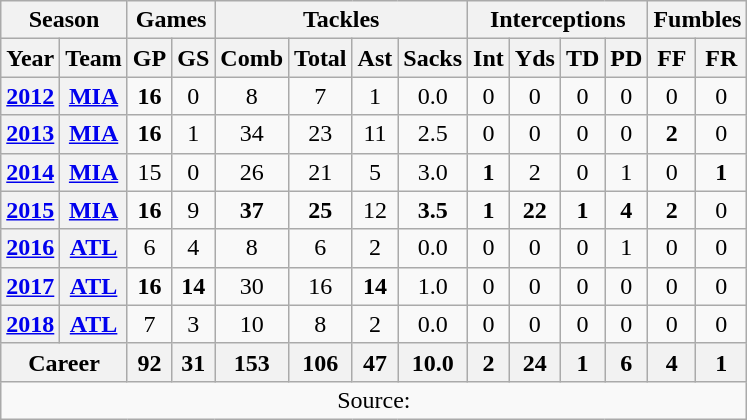<table class="wikitable" style="text-align:center">
<tr>
<th colspan="2">Season</th>
<th colspan="2">Games</th>
<th colspan="4">Tackles</th>
<th colspan="4">Interceptions</th>
<th colspan="2">Fumbles</th>
</tr>
<tr>
<th>Year</th>
<th>Team</th>
<th>GP</th>
<th>GS</th>
<th>Comb</th>
<th>Total</th>
<th>Ast</th>
<th>Sacks</th>
<th>Int</th>
<th>Yds</th>
<th>TD</th>
<th>PD</th>
<th>FF</th>
<th>FR</th>
</tr>
<tr>
<th><a href='#'>2012</a></th>
<th><a href='#'>MIA</a></th>
<td><strong>16</strong></td>
<td>0</td>
<td>8</td>
<td>7</td>
<td>1</td>
<td>0.0</td>
<td>0</td>
<td>0</td>
<td>0</td>
<td>0</td>
<td>0</td>
<td>0</td>
</tr>
<tr>
<th><a href='#'>2013</a></th>
<th><a href='#'>MIA</a></th>
<td><strong>16</strong></td>
<td>1</td>
<td>34</td>
<td>23</td>
<td>11</td>
<td>2.5</td>
<td>0</td>
<td>0</td>
<td>0</td>
<td>0</td>
<td><strong>2</strong></td>
<td>0</td>
</tr>
<tr>
<th><a href='#'>2014</a></th>
<th><a href='#'>MIA</a></th>
<td>15</td>
<td>0</td>
<td>26</td>
<td>21</td>
<td>5</td>
<td>3.0</td>
<td><strong>1</strong></td>
<td>2</td>
<td>0</td>
<td>1</td>
<td>0</td>
<td><strong>1</strong></td>
</tr>
<tr>
<th><a href='#'>2015</a></th>
<th><a href='#'>MIA</a></th>
<td><strong>16</strong></td>
<td>9</td>
<td><strong>37</strong></td>
<td><strong>25</strong></td>
<td>12</td>
<td><strong>3.5</strong></td>
<td><strong>1</strong></td>
<td><strong>22</strong></td>
<td><strong>1</strong></td>
<td><strong>4</strong></td>
<td><strong>2</strong></td>
<td>0</td>
</tr>
<tr>
<th><a href='#'>2016</a></th>
<th><a href='#'>ATL</a></th>
<td>6</td>
<td>4</td>
<td>8</td>
<td>6</td>
<td>2</td>
<td>0.0</td>
<td>0</td>
<td>0</td>
<td>0</td>
<td>1</td>
<td>0</td>
<td>0</td>
</tr>
<tr>
<th><a href='#'>2017</a></th>
<th><a href='#'>ATL</a></th>
<td><strong>16</strong></td>
<td><strong>14</strong></td>
<td>30</td>
<td>16</td>
<td><strong>14</strong></td>
<td>1.0</td>
<td>0</td>
<td>0</td>
<td>0</td>
<td>0</td>
<td>0</td>
<td>0</td>
</tr>
<tr>
<th><a href='#'>2018</a></th>
<th><a href='#'>ATL</a></th>
<td>7</td>
<td>3</td>
<td>10</td>
<td>8</td>
<td>2</td>
<td>0.0</td>
<td>0</td>
<td>0</td>
<td>0</td>
<td>0</td>
<td>0</td>
<td>0</td>
</tr>
<tr>
<th colspan="2">Career</th>
<th>92</th>
<th>31</th>
<th>153</th>
<th>106</th>
<th>47</th>
<th>10.0</th>
<th>2</th>
<th>24</th>
<th>1</th>
<th>6</th>
<th>4</th>
<th>1</th>
</tr>
<tr>
<td colspan="14">Source:</td>
</tr>
</table>
